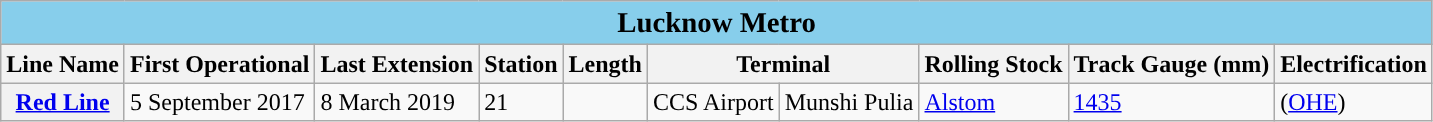<table class="wikitable">
<tr>
<th style="background:#87CEEB;" colspan="11"><big>Lucknow Metro</big></th>
</tr>
<tr>
<th>Line Name</th>
<th>First Operational</th>
<th>Last Extension</th>
<th>Station</th>
<th>Length</th>
<th colspan="2">Terminal</th>
<th>Rolling Stock</th>
<th>Track Gauge (mm)</th>
<th>Electrification</th>
</tr>
<tr>
<th style="background:#"><a href='#'><span>Red Line</span></a></th>
<td>5 September 2017</td>
<td>8 March 2019</td>
<td>21</td>
<td></td>
<td>CCS Airport</td>
<td>Munshi Pulia</td>
<td><a href='#'>Alstom</a></td>
<td><a href='#'>1435</a></td>
<td> (<a href='#'>OHE</a>)</td>
</tr>
</table>
